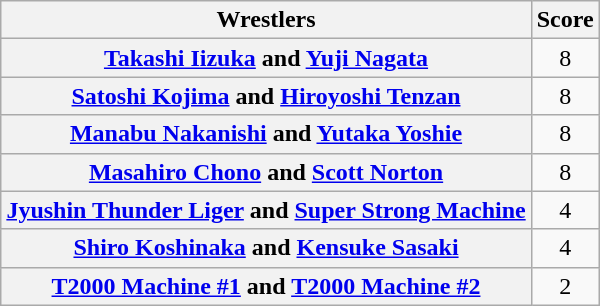<table class="wikitable" style="margin: 1em auto 1em auto;text-align:center">
<tr>
<th>Wrestlers</th>
<th>Score</th>
</tr>
<tr>
<th><a href='#'>Takashi Iizuka</a> and <a href='#'>Yuji Nagata</a></th>
<td>8</td>
</tr>
<tr>
<th><a href='#'>Satoshi Kojima</a> and <a href='#'>Hiroyoshi Tenzan</a></th>
<td>8</td>
</tr>
<tr>
<th><a href='#'>Manabu Nakanishi</a> and <a href='#'>Yutaka Yoshie</a></th>
<td>8</td>
</tr>
<tr>
<th><a href='#'>Masahiro Chono</a> and <a href='#'>Scott Norton</a></th>
<td>8</td>
</tr>
<tr>
<th><a href='#'>Jyushin Thunder Liger</a> and <a href='#'>Super Strong Machine</a></th>
<td>4</td>
</tr>
<tr>
<th><a href='#'>Shiro Koshinaka</a> and <a href='#'>Kensuke Sasaki</a></th>
<td>4</td>
</tr>
<tr>
<th><a href='#'>T2000 Machine #1</a> and <a href='#'>T2000 Machine #2</a></th>
<td>2</td>
</tr>
</table>
